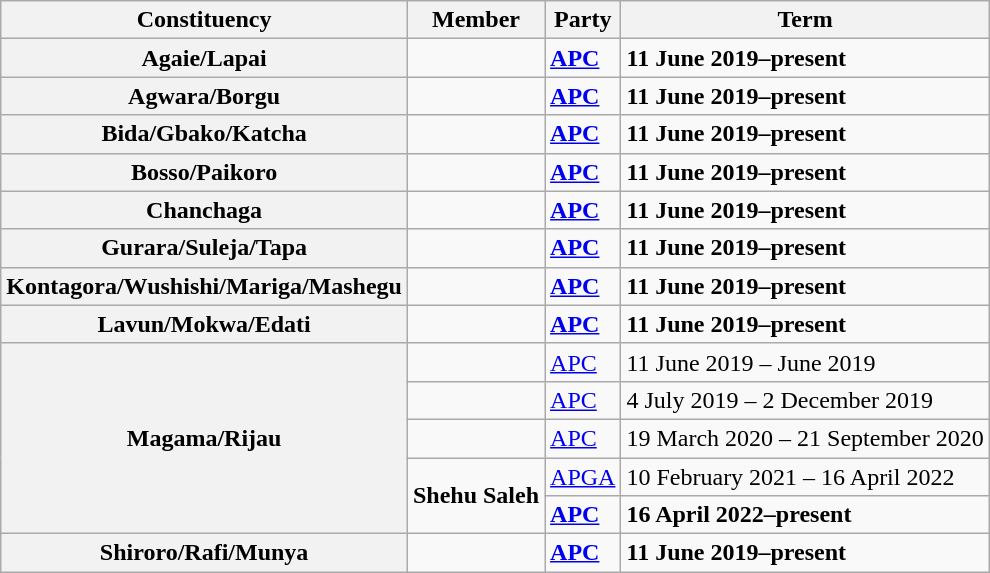<table class="wikitable">
<tr valign=bottom>
<th>Constituency</th>
<th>Member</th>
<th>Party</th>
<th>Term</th>
</tr>
<tr>
<th>Agaie/Lapai</th>
<td><strong></strong></td>
<td><strong><a href='#'>APC</a></strong></td>
<td><strong>11 June 2019–present</strong></td>
</tr>
<tr>
<th>Agwara/Borgu</th>
<td><strong></strong></td>
<td><strong><a href='#'>APC</a></strong></td>
<td><strong>11 June 2019–present</strong></td>
</tr>
<tr>
<th>Bida/Gbako/Katcha</th>
<td><strong></strong></td>
<td><strong><a href='#'>APC</a></strong></td>
<td><strong>11 June 2019–present</strong></td>
</tr>
<tr>
<th>Bosso/Paikoro</th>
<td><strong></strong></td>
<td><strong><a href='#'>APC</a></strong></td>
<td><strong>11 June 2019–present</strong></td>
</tr>
<tr>
<th>Chanchaga</th>
<td><strong></strong></td>
<td><strong><a href='#'>APC</a></strong></td>
<td><strong>11 June 2019–present</strong></td>
</tr>
<tr>
<th>Gurara/Suleja/Tapa</th>
<td><strong></strong></td>
<td><strong><a href='#'>APC</a></strong></td>
<td><strong>11 June 2019–present</strong></td>
</tr>
<tr>
<th>Kontagora/Wushishi/Mariga/Mashegu</th>
<td><strong></strong></td>
<td><strong><a href='#'>APC</a></strong></td>
<td><strong>11 June 2019–present</strong></td>
</tr>
<tr>
<th>Lavun/Mokwa/Edati</th>
<td><strong></strong></td>
<td><strong><a href='#'>APC</a></strong></td>
<td><strong>11 June 2019–present</strong></td>
</tr>
<tr>
<th rowspan=5>Magama/Rijau</th>
<td style="opacity:.3;"></td>
<td><a href='#'>APC</a></td>
<td>11 June 2019 – June 2019</td>
</tr>
<tr>
<td style="opacity:.3;"></td>
<td><a href='#'>APC</a></td>
<td>4 July 2019 – 2 December 2019</td>
</tr>
<tr>
<td style="opacity:.3;"></td>
<td><a href='#'>APC</a></td>
<td>19 March 2020 – 21 September 2020</td>
</tr>
<tr>
<td rowspan=2><strong>Shehu Saleh</strong></td>
<td><a href='#'>APGA</a></td>
<td>10 February 2021 – 16 April 2022</td>
</tr>
<tr>
<td><strong><a href='#'>APC</a></strong></td>
<td><strong>16 April 2022–present</strong></td>
</tr>
<tr>
<th>Shiroro/Rafi/Munya</th>
<td><strong></strong></td>
<td><strong><a href='#'>APC</a></strong></td>
<td><strong>11 June 2019–present</strong></td>
</tr>
</table>
